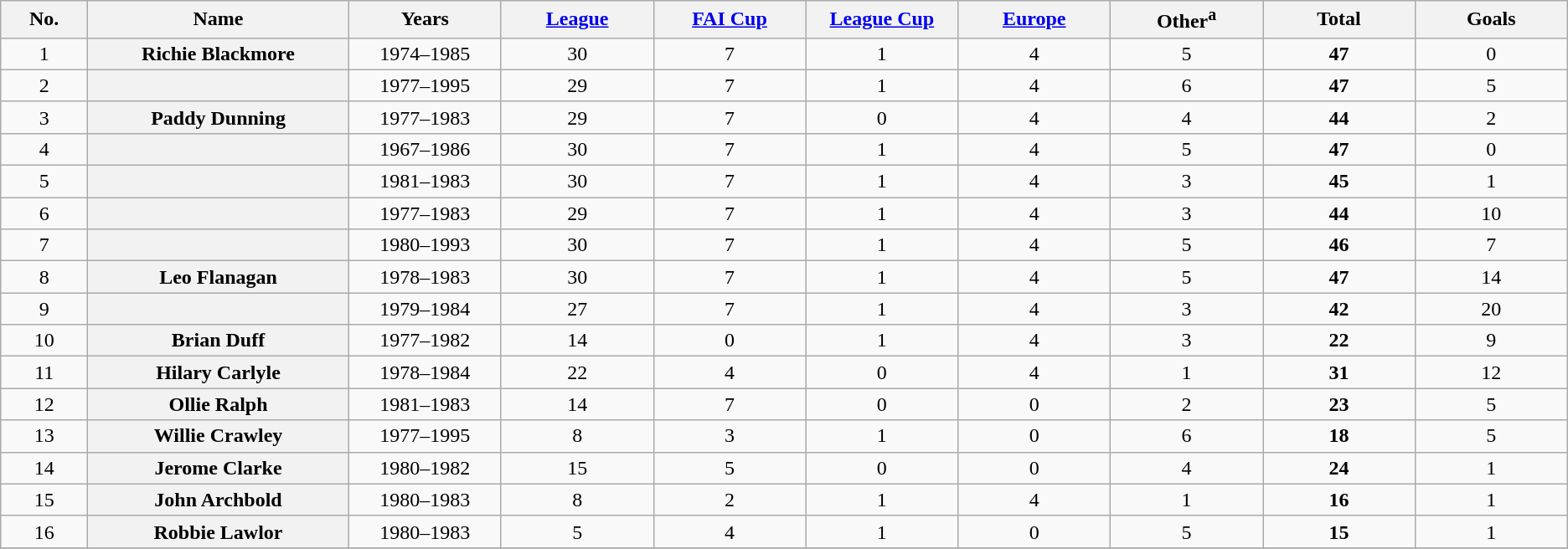<table class="sortable wikitable plainrowheaders"  style="text-align: center;">
<tr>
<th scope=col style="width:4%;">No.</th>
<th scope=col style="width:12%;">Name</th>
<th scope=col style="width:7%;">Years</th>
<th scope=col style="width:7%;"><a href='#'>League</a></th>
<th scope=col style="width:7%;"><a href='#'>FAI Cup</a></th>
<th scope=col style="width:7%;"><a href='#'>League Cup</a></th>
<th scope=col style="width:7%;"><a href='#'>Europe</a></th>
<th scope=col style="width:7%;">Other<sup>a</sup></th>
<th scope=col style="width:7%;"><strong>Total</strong></th>
<th scope=col style="width:7%;">Goals</th>
</tr>
<tr>
<td>1</td>
<th scope=row> Richie Blackmore</th>
<td>1974–1985</td>
<td>30</td>
<td>7</td>
<td>1</td>
<td>4</td>
<td>5</td>
<td><strong>47</strong></td>
<td>0</td>
</tr>
<tr>
<td>2</td>
<th scope=row> </th>
<td>1977–1995</td>
<td>29</td>
<td>7</td>
<td>1</td>
<td>4</td>
<td>6</td>
<td><strong>47</strong></td>
<td>5</td>
</tr>
<tr>
<td>3</td>
<th scope=row> Paddy Dunning</th>
<td>1977–1983</td>
<td>29</td>
<td>7</td>
<td>0</td>
<td>4</td>
<td>4</td>
<td><strong>44</strong></td>
<td>2</td>
</tr>
<tr>
<td>4</td>
<th scope=row> </th>
<td>1967–1986</td>
<td>30</td>
<td>7</td>
<td>1</td>
<td>4</td>
<td>5</td>
<td><strong>47</strong></td>
<td>0</td>
</tr>
<tr>
<td>5</td>
<th scope=row> </th>
<td>1981–1983</td>
<td>30</td>
<td>7</td>
<td>1</td>
<td>4</td>
<td>3</td>
<td><strong>45</strong></td>
<td>1</td>
</tr>
<tr>
<td>6</td>
<th scope=row> </th>
<td>1977–1983</td>
<td>29</td>
<td>7</td>
<td>1</td>
<td>4</td>
<td>3</td>
<td><strong>44</strong></td>
<td>10</td>
</tr>
<tr>
<td>7</td>
<th scope=row> </th>
<td>1980–1993</td>
<td>30</td>
<td>7</td>
<td>1</td>
<td>4</td>
<td>5</td>
<td><strong>46</strong></td>
<td>7</td>
</tr>
<tr>
<td>8</td>
<th scope=row> Leo Flanagan</th>
<td>1978–1983</td>
<td>30</td>
<td>7</td>
<td>1</td>
<td>4</td>
<td>5</td>
<td><strong>47</strong></td>
<td>14</td>
</tr>
<tr>
<td>9</td>
<th scope=row> </th>
<td>1979–1984</td>
<td>27</td>
<td>7</td>
<td>1</td>
<td>4</td>
<td>3</td>
<td><strong>42</strong></td>
<td>20</td>
</tr>
<tr>
<td>10</td>
<th scope=row> Brian Duff</th>
<td>1977–1982</td>
<td>14</td>
<td>0</td>
<td>1</td>
<td>4</td>
<td>3</td>
<td><strong>22</strong></td>
<td>9</td>
</tr>
<tr>
<td>11</td>
<th scope=row> Hilary Carlyle</th>
<td>1978–1984</td>
<td>22</td>
<td>4</td>
<td>0</td>
<td>4</td>
<td>1</td>
<td><strong>31</strong></td>
<td>12</td>
</tr>
<tr>
<td>12</td>
<th scope=row> Ollie Ralph</th>
<td>1981–1983</td>
<td>14</td>
<td>7</td>
<td>0</td>
<td>0</td>
<td>2</td>
<td><strong>23</strong></td>
<td>5</td>
</tr>
<tr>
<td>13</td>
<th scope=row> Willie Crawley</th>
<td>1977–1995</td>
<td>8</td>
<td>3</td>
<td>1</td>
<td>0</td>
<td>6</td>
<td><strong>18</strong></td>
<td>5</td>
</tr>
<tr>
<td>14</td>
<th scope=row> Jerome Clarke</th>
<td>1980–1982</td>
<td>15</td>
<td>5</td>
<td>0</td>
<td>0</td>
<td>4</td>
<td><strong>24</strong></td>
<td>1</td>
</tr>
<tr>
<td>15</td>
<th scope=row> John Archbold</th>
<td>1980–1983</td>
<td>8</td>
<td>2</td>
<td>1</td>
<td>4</td>
<td>1</td>
<td><strong>16</strong></td>
<td>1</td>
</tr>
<tr>
<td>16</td>
<th scope=row> Robbie Lawlor</th>
<td>1980–1983</td>
<td>5</td>
<td>4</td>
<td>1</td>
<td>0</td>
<td>5</td>
<td><strong>15</strong></td>
<td>1</td>
</tr>
<tr>
</tr>
</table>
